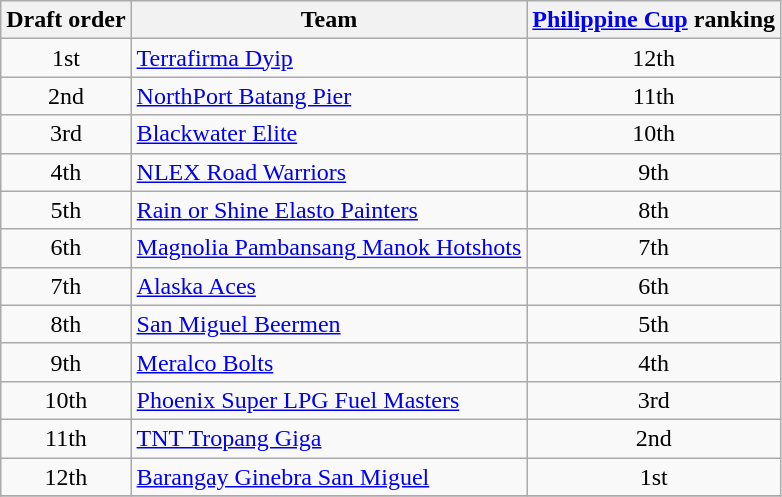<table class=wikitable style="text-align:center;">
<tr>
<th>Draft order</th>
<th>Team</th>
<th><a href='#'>Philippine Cup</a> ranking</th>
</tr>
<tr>
<td>1st</td>
<td align="left"><a href='#'>Terrafirma Dyip</a></td>
<td>12th</td>
</tr>
<tr>
<td>2nd</td>
<td align="left"><a href='#'>NorthPort Batang Pier</a></td>
<td>11th</td>
</tr>
<tr>
<td>3rd</td>
<td align="left"><a href='#'>Blackwater Elite</a></td>
<td>10th</td>
</tr>
<tr>
<td>4th</td>
<td align="left"><a href='#'>NLEX Road Warriors</a></td>
<td>9th</td>
</tr>
<tr>
<td>5th</td>
<td align="left"><a href='#'>Rain or Shine Elasto Painters</a></td>
<td>8th</td>
</tr>
<tr>
<td>6th</td>
<td align="left"><a href='#'>Magnolia Pambansang Manok Hotshots</a></td>
<td>7th</td>
</tr>
<tr>
<td>7th</td>
<td align="left"><a href='#'>Alaska Aces</a></td>
<td>6th</td>
</tr>
<tr>
<td>8th</td>
<td align="left"><a href='#'>San Miguel Beermen</a></td>
<td>5th</td>
</tr>
<tr>
<td>9th</td>
<td align="left"><a href='#'>Meralco Bolts</a></td>
<td>4th</td>
</tr>
<tr>
<td>10th</td>
<td align="left"><a href='#'>Phoenix Super LPG Fuel Masters</a></td>
<td>3rd</td>
</tr>
<tr>
<td>11th</td>
<td align="left"><a href='#'>TNT Tropang Giga</a></td>
<td>2nd</td>
</tr>
<tr>
<td>12th</td>
<td align="left"><a href='#'>Barangay Ginebra San Miguel</a></td>
<td>1st</td>
</tr>
<tr>
</tr>
</table>
